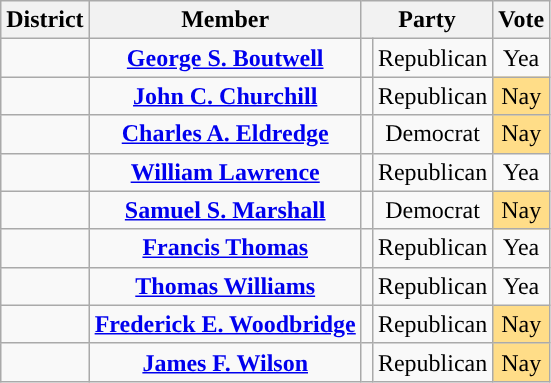<table class="wikitable sortable" style="text-align:center;">
<tr>
<th>District</th>
<th>Member</th>
<th colspan=2>Party</th>
<th>Vote</th>
</tr>
<tr>
<td></td>
<td data-sort-value="Boutwell, George S."><strong><a href='#'>George S. Boutwell</a></strong></td>
<td style="background-color:"></td>
<td>Republican</td>
<td>Yea</td>
</tr>
<tr>
<td></td>
<td data-sort-value="Churchill, John C."><strong><a href='#'>John C. Churchill</a></strong></td>
<td style="background-color:"></td>
<td>Republican</td>
<td style="background:#ffdd88">Nay</td>
</tr>
<tr>
<td></td>
<td data-sort-value="Edredge, Charles A."><strong><a href='#'>Charles A. Eldredge</a></strong></td>
<td style="background-color:"></td>
<td>Democrat</td>
<td style="background:#ffdd88">Nay</td>
</tr>
<tr>
<td></td>
<td data-sort-value="Lawrence, William"><strong><a href='#'>William Lawrence</a></strong></td>
<td style="background-color:"></td>
<td>Republican</td>
<td>Yea</td>
</tr>
<tr>
<td></td>
<td data-sort-value="Marshall, Samuel S."><strong><a href='#'>Samuel S. Marshall</a></strong></td>
<td style="background-color:"></td>
<td>Democrat</td>
<td style="background:#ffdd88">Nay</td>
</tr>
<tr>
<td></td>
<td data-sort-value="Thomas, Francis"><strong><a href='#'>Francis Thomas</a></strong></td>
<td style="background-color:"></td>
<td>Republican</td>
<td>Yea</td>
</tr>
<tr>
<td></td>
<td data-sort-value="Williams, Thomas"><strong><a href='#'>Thomas Williams</a></strong></td>
<td style="background-color:"></td>
<td>Republican</td>
<td>Yea</td>
</tr>
<tr>
<td></td>
<td data-sort-value="Woodbridge, Frederick E."><strong><a href='#'>Frederick E. Woodbridge</a></strong></td>
<td style="background-color:"></td>
<td>Republican</td>
<td style="background:#ffdd88">Nay</td>
</tr>
<tr>
<td></td>
<td data-sort-value="Wilson, James F."><strong><a href='#'>James F. Wilson</a></strong></td>
<td style="background-color:"></td>
<td>Republican</td>
<td style="background:#ffdd88">Nay</td>
</tr>
</table>
